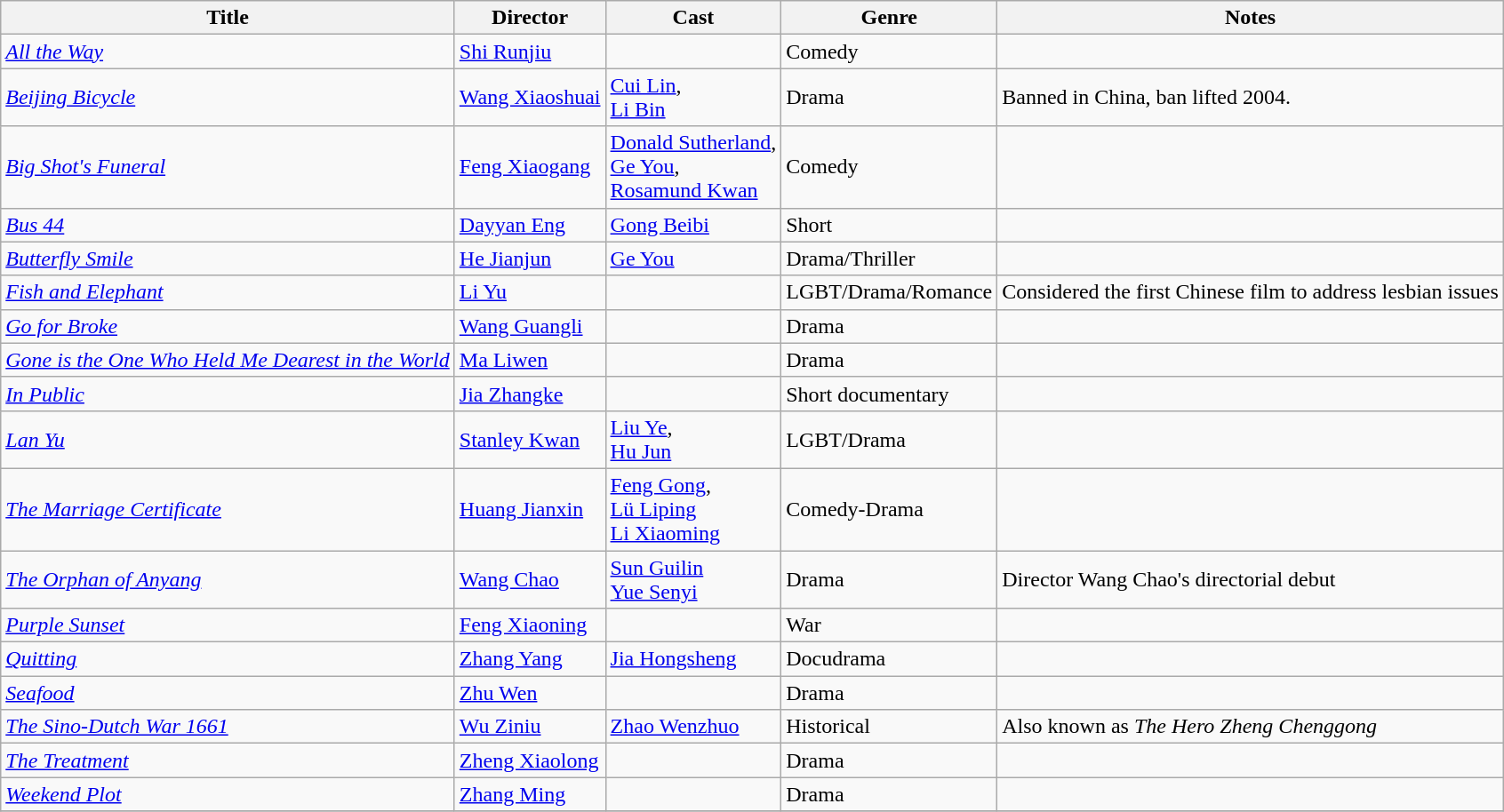<table class="wikitable sortable">
<tr>
<th>Title</th>
<th>Director</th>
<th>Cast</th>
<th>Genre</th>
<th>Notes</th>
</tr>
<tr>
<td><em><a href='#'>All the Way</a></em></td>
<td><a href='#'>Shi Runjiu</a></td>
<td></td>
<td>Comedy</td>
<td></td>
</tr>
<tr>
<td><em><a href='#'>Beijing Bicycle</a></em></td>
<td><a href='#'>Wang Xiaoshuai</a></td>
<td><a href='#'>Cui Lin</a>,<br><a href='#'>Li Bin</a></td>
<td>Drama</td>
<td>Banned in China, ban lifted 2004.</td>
</tr>
<tr>
<td><em><a href='#'>Big Shot's Funeral</a></em></td>
<td><a href='#'>Feng Xiaogang</a></td>
<td><a href='#'>Donald Sutherland</a>,<br><a href='#'>Ge You</a>,<br><a href='#'>Rosamund Kwan</a></td>
<td>Comedy</td>
<td></td>
</tr>
<tr>
<td><em><a href='#'>Bus 44</a></em></td>
<td><a href='#'>Dayyan Eng</a></td>
<td><a href='#'>Gong Beibi</a></td>
<td>Short</td>
<td></td>
</tr>
<tr>
<td><em><a href='#'>Butterfly Smile</a></em></td>
<td><a href='#'>He Jianjun</a></td>
<td><a href='#'>Ge You</a></td>
<td>Drama/Thriller</td>
<td></td>
</tr>
<tr>
<td><em><a href='#'>Fish and Elephant</a></em></td>
<td><a href='#'>Li Yu</a></td>
<td></td>
<td>LGBT/Drama/Romance</td>
<td>Considered the first Chinese film to address lesbian issues</td>
</tr>
<tr>
<td><em><a href='#'>Go for Broke</a></em></td>
<td><a href='#'>Wang Guangli</a></td>
<td></td>
<td>Drama</td>
<td></td>
</tr>
<tr>
<td><em><a href='#'>Gone is the One Who Held Me Dearest in the World</a></em></td>
<td><a href='#'>Ma Liwen</a></td>
<td></td>
<td>Drama</td>
<td></td>
</tr>
<tr>
<td><em><a href='#'>In Public</a></em></td>
<td><a href='#'>Jia Zhangke</a></td>
<td></td>
<td>Short documentary</td>
<td></td>
</tr>
<tr>
<td><em><a href='#'>Lan Yu</a></em></td>
<td><a href='#'>Stanley Kwan</a></td>
<td><a href='#'>Liu Ye</a>,<br><a href='#'>Hu Jun</a></td>
<td>LGBT/Drama</td>
<td></td>
</tr>
<tr>
<td><em><a href='#'>The Marriage Certificate</a></em></td>
<td><a href='#'>Huang Jianxin</a></td>
<td><a href='#'>Feng Gong</a>,<br><a href='#'>Lü Liping</a><br><a href='#'>Li Xiaoming</a></td>
<td>Comedy-Drama</td>
<td></td>
</tr>
<tr>
<td><em><a href='#'>The Orphan of Anyang</a></em></td>
<td><a href='#'>Wang Chao</a></td>
<td><a href='#'>Sun Guilin</a><br><a href='#'>Yue Senyi</a></td>
<td>Drama</td>
<td>Director Wang Chao's directorial debut</td>
</tr>
<tr>
<td><em><a href='#'>Purple Sunset</a></em></td>
<td><a href='#'>Feng Xiaoning</a></td>
<td></td>
<td>War</td>
<td></td>
</tr>
<tr>
<td><em><a href='#'>Quitting</a></em></td>
<td><a href='#'>Zhang Yang</a></td>
<td><a href='#'>Jia Hongsheng</a></td>
<td>Docudrama</td>
<td></td>
</tr>
<tr>
<td><em><a href='#'>Seafood</a></em></td>
<td><a href='#'>Zhu Wen</a></td>
<td></td>
<td>Drama</td>
<td></td>
</tr>
<tr>
<td><em><a href='#'>The Sino-Dutch War 1661</a></em></td>
<td><a href='#'>Wu Ziniu</a></td>
<td><a href='#'>Zhao Wenzhuo</a></td>
<td>Historical</td>
<td>Also known as <em>The Hero Zheng Chenggong</em></td>
</tr>
<tr>
<td><em><a href='#'>The Treatment</a></em></td>
<td><a href='#'>Zheng Xiaolong</a></td>
<td></td>
<td>Drama</td>
<td></td>
</tr>
<tr>
<td><em><a href='#'>Weekend Plot</a></em></td>
<td><a href='#'>Zhang Ming</a></td>
<td></td>
<td>Drama</td>
<td></td>
</tr>
<tr>
</tr>
</table>
